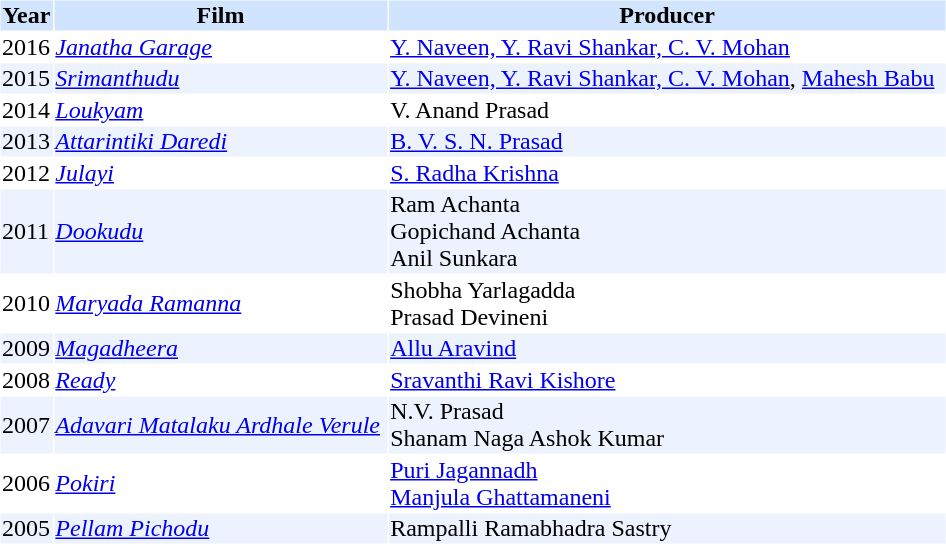<table cellspacing="1" cellpadding="1" border="0" width="50%">
<tr bgcolor="#d1e4fd">
<th>Year</th>
<th>Film</th>
<th>Producer</th>
</tr>
<tr>
<td>2016</td>
<td><em><a href='#'>Janatha Garage</a></em></td>
<td><a href='#'>Y. Naveen, Y. Ravi Shankar, C. V. Mohan</a></td>
</tr>
<tr bgcolor=#edf3fe>
<td>2015</td>
<td><em><a href='#'>Srimanthudu</a></em></td>
<td><a href='#'>Y. Naveen, Y. Ravi Shankar, C. V. Mohan</a>, <a href='#'>Mahesh Babu</a></td>
</tr>
<tr>
<td>2014</td>
<td><em><a href='#'>Loukyam</a></em></td>
<td>V. Anand Prasad</td>
</tr>
<tr bgcolor=#edf3fe>
<td>2013</td>
<td><em><a href='#'>Attarintiki Daredi</a></em></td>
<td><a href='#'>B. V. S. N. Prasad</a></td>
</tr>
<tr>
<td>2012</td>
<td><em><a href='#'>Julayi</a></em></td>
<td><a href='#'>S. Radha Krishna</a></td>
</tr>
<tr bgcolor=#edf3fe>
<td>2011</td>
<td><em><a href='#'>Dookudu</a></em></td>
<td>Ram Achanta<br>Gopichand Achanta<br>Anil Sunkara</td>
</tr>
<tr>
<td>2010</td>
<td><em><a href='#'>Maryada Ramanna</a></em></td>
<td>Shobha Yarlagadda <br> Prasad Devineni</td>
</tr>
<tr bgcolor=#edf3fe>
<td>2009</td>
<td><em><a href='#'>Magadheera</a></em></td>
<td><a href='#'>Allu Aravind</a></td>
</tr>
<tr>
<td>2008</td>
<td><em><a href='#'>Ready</a></em></td>
<td><a href='#'>Sravanthi Ravi Kishore</a></td>
</tr>
<tr bgcolor=#edf3fe>
<td>2007</td>
<td><em><a href='#'>Adavari Matalaku Ardhale Verule</a></em></td>
<td>N.V. Prasad<br>Shanam Naga Ashok Kumar</td>
</tr>
<tr>
<td>2006</td>
<td><em><a href='#'>Pokiri</a></em></td>
<td><a href='#'>Puri Jagannadh</a><br><a href='#'>Manjula Ghattamaneni</a></td>
</tr>
<tr bgcolor=#edf3fe>
<td>2005</td>
<td><em><a href='#'>Pellam Pichodu</a></em></td>
<td>Rampalli Ramabhadra Sastry</td>
</tr>
<tr>
</tr>
</table>
